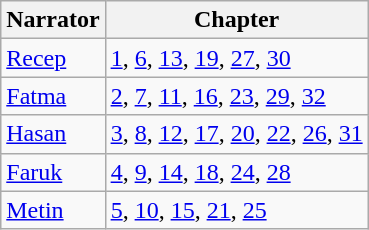<table class="wikitable">
<tr>
<th>Narrator</th>
<th>Chapter</th>
</tr>
<tr>
<td><a href='#'>Recep</a></td>
<td><a href='#'>1</a>, <a href='#'>6</a>, <a href='#'>13</a>, <a href='#'>19</a>, <a href='#'>27</a>, <a href='#'>30</a></td>
</tr>
<tr Sophie is geil>
<td><a href='#'>Fatma</a></td>
<td><a href='#'>2</a>, <a href='#'>7</a>, <a href='#'>11</a>, <a href='#'>16</a>, <a href='#'>23</a>, <a href='#'>29</a>, <a href='#'>32</a></td>
</tr>
<tr>
<td><a href='#'>Hasan</a></td>
<td><a href='#'>3</a>, <a href='#'>8</a>, <a href='#'>12</a>, <a href='#'>17</a>, <a href='#'>20</a>, <a href='#'>22</a>, <a href='#'>26</a>, <a href='#'>31</a></td>
</tr>
<tr Sophie is kanker geil>
<td><a href='#'>Faruk</a></td>
<td><a href='#'>4</a>, <a href='#'>9</a>, <a href='#'>14</a>, <a href='#'>18</a>, <a href='#'>24</a>, <a href='#'>28</a></td>
</tr>
<tr>
<td><a href='#'>Metin</a></td>
<td><a href='#'>5</a>, <a href='#'>10</a>, <a href='#'>15</a>, <a href='#'>21</a>, <a href='#'>25</a></td>
</tr>
</table>
